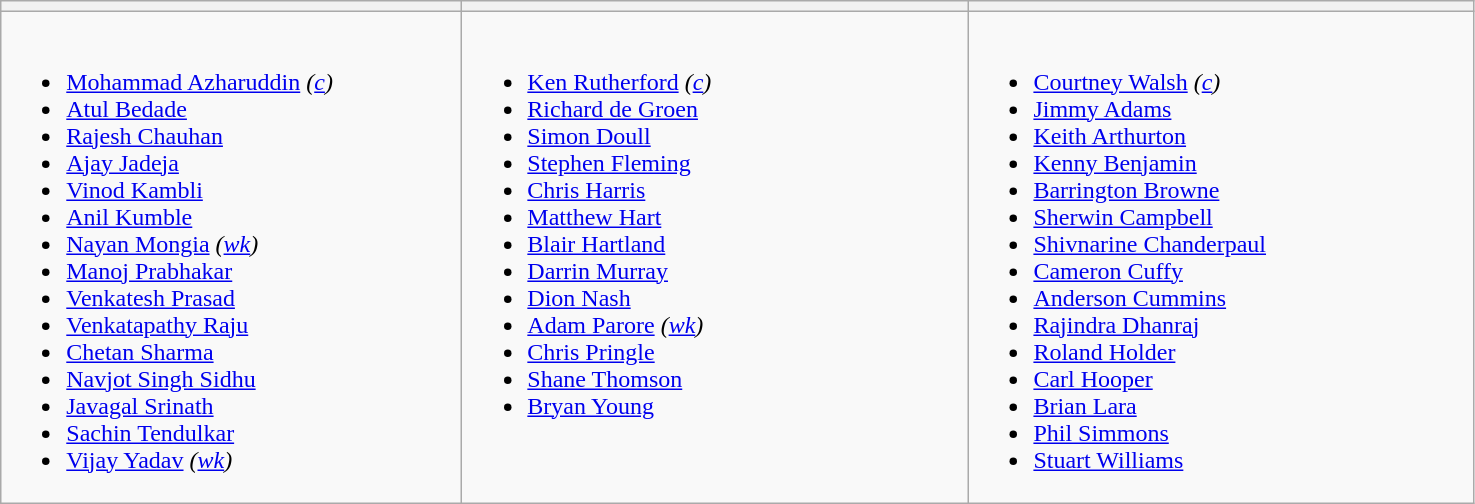<table class="wikitable">
<tr>
<th width=300></th>
<th width=330></th>
<th width=330></th>
</tr>
<tr>
<td valign=top><br><ul><li><a href='#'>Mohammad Azharuddin</a> <em>(<a href='#'>c</a>)</em></li><li><a href='#'>Atul Bedade</a></li><li><a href='#'>Rajesh Chauhan</a></li><li><a href='#'>Ajay Jadeja</a></li><li><a href='#'>Vinod Kambli</a></li><li><a href='#'>Anil Kumble</a></li><li><a href='#'>Nayan Mongia</a> <em>(<a href='#'>wk</a>)</em></li><li><a href='#'>Manoj Prabhakar</a></li><li><a href='#'>Venkatesh Prasad</a></li><li><a href='#'>Venkatapathy Raju</a></li><li><a href='#'>Chetan Sharma</a></li><li><a href='#'>Navjot Singh Sidhu</a></li><li><a href='#'>Javagal Srinath</a></li><li><a href='#'>Sachin Tendulkar</a></li><li><a href='#'>Vijay Yadav</a> <em>(<a href='#'>wk</a>)</em></li></ul></td>
<td valign=top><br><ul><li><a href='#'>Ken Rutherford</a> <em>(<a href='#'>c</a>)</em></li><li><a href='#'>Richard de Groen</a></li><li><a href='#'>Simon Doull</a></li><li><a href='#'>Stephen Fleming</a></li><li><a href='#'>Chris Harris</a></li><li><a href='#'>Matthew Hart</a></li><li><a href='#'>Blair Hartland</a></li><li><a href='#'>Darrin Murray</a></li><li><a href='#'>Dion Nash</a></li><li><a href='#'>Adam Parore</a> <em>(<a href='#'>wk</a>)</em></li><li><a href='#'>Chris Pringle</a></li><li><a href='#'>Shane Thomson</a></li><li><a href='#'>Bryan Young</a></li></ul></td>
<td valign=top><br><ul><li><a href='#'>Courtney Walsh</a> <em>(<a href='#'>c</a>)</em></li><li><a href='#'>Jimmy Adams</a></li><li><a href='#'>Keith Arthurton</a></li><li><a href='#'>Kenny Benjamin</a></li><li><a href='#'>Barrington Browne</a></li><li><a href='#'>Sherwin Campbell</a></li><li><a href='#'>Shivnarine Chanderpaul</a></li><li><a href='#'>Cameron Cuffy</a></li><li><a href='#'>Anderson Cummins</a></li><li><a href='#'>Rajindra Dhanraj</a></li><li><a href='#'>Roland Holder</a></li><li><a href='#'>Carl Hooper</a></li><li><a href='#'>Brian Lara</a></li><li><a href='#'>Phil Simmons</a></li><li><a href='#'>Stuart Williams</a></li></ul></td>
</tr>
</table>
